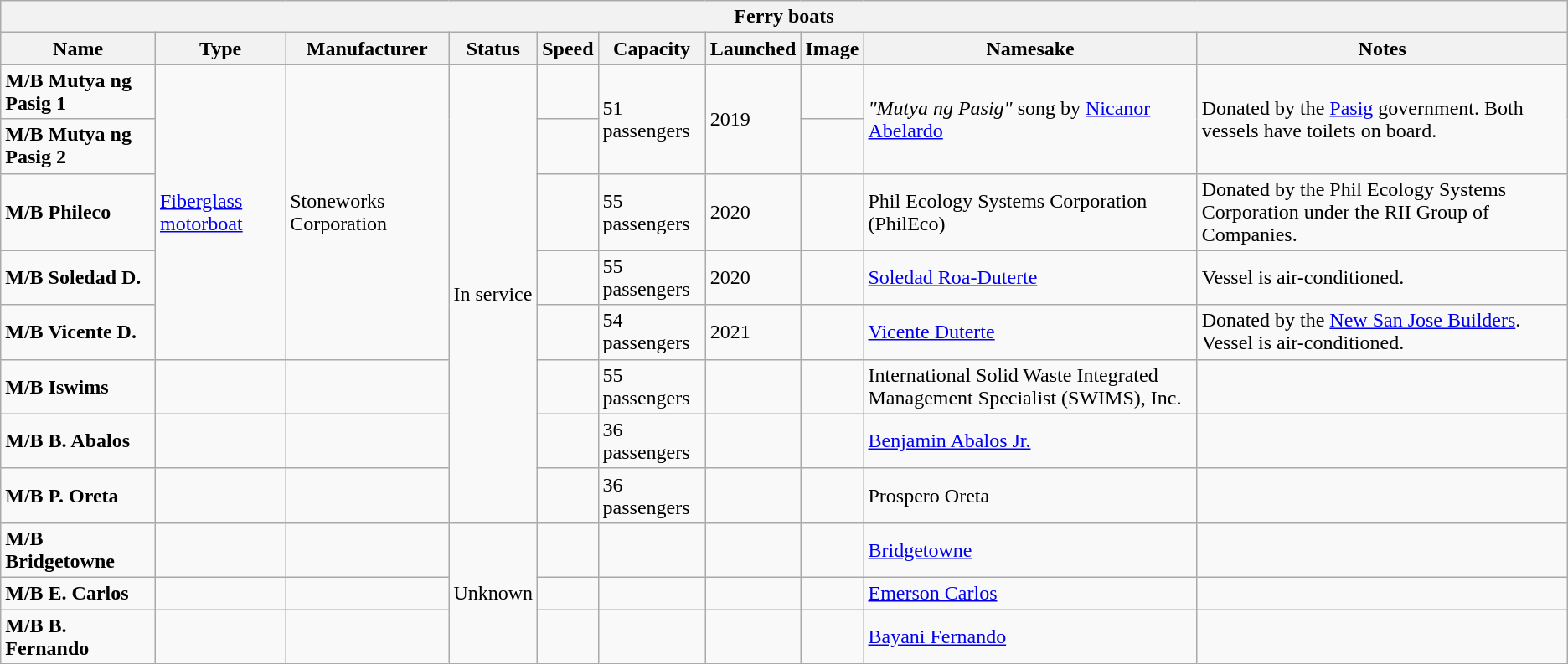<table class="wikitable sortable">
<tr>
<th colspan=10>Ferry boats</th>
</tr>
<tr>
<th>Name</th>
<th>Type</th>
<th>Manufacturer</th>
<th>Status</th>
<th>Speed</th>
<th>Capacity</th>
<th>Launched</th>
<th class=unsortable>Image</th>
<th class=unsortable>Namesake</th>
<th class=unsortable>Notes</th>
</tr>
<tr>
<td><strong>M/B Mutya ng Pasig 1</strong></td>
<td rowspan=5><a href='#'>Fiberglass</a> <a href='#'>motorboat</a></td>
<td rowspan=5>Stoneworks Corporation</td>
<td rowspan=8>In service</td>
<td></td>
<td rowspan=2>51 passengers</td>
<td rowspan=2>2019</td>
<td></td>
<td rowspan=2><em>"Mutya ng Pasig"</em> song by <a href='#'>Nicanor Abelardo</a></td>
<td rowspan=2>Donated by the <a href='#'>Pasig</a> government. Both vessels have toilets on board.</td>
</tr>
<tr>
<td><strong>M/B Mutya ng Pasig 2</strong></td>
<td></td>
<td></td>
</tr>
<tr>
<td><strong>M/B Phileco</strong></td>
<td></td>
<td>55 passengers</td>
<td>2020</td>
<td></td>
<td>Phil Ecology Systems Corporation (PhilEco)</td>
<td>Donated by the Phil Ecology Systems Corporation under the RII Group of Companies.</td>
</tr>
<tr>
<td><strong>M/B Soledad D.</strong></td>
<td></td>
<td>55 passengers</td>
<td>2020</td>
<td></td>
<td><a href='#'>Soledad Roa-Duterte</a></td>
<td>Vessel is air-conditioned.</td>
</tr>
<tr>
<td><strong>M/B Vicente D.</strong></td>
<td></td>
<td>54 passengers</td>
<td>2021</td>
<td></td>
<td><a href='#'>Vicente Duterte</a></td>
<td>Donated by the <a href='#'>New San Jose Builders</a>. Vessel is air-conditioned.</td>
</tr>
<tr>
<td><strong>M/B Iswims</strong></td>
<td></td>
<td></td>
<td></td>
<td>55 passengers</td>
<td></td>
<td></td>
<td>International Solid Waste Integrated Management Specialist (SWIMS), Inc.</td>
<td></td>
</tr>
<tr>
<td><strong>M/B B. Abalos</strong></td>
<td></td>
<td></td>
<td></td>
<td>36 passengers</td>
<td></td>
<td></td>
<td><a href='#'>Benjamin Abalos Jr.</a></td>
<td></td>
</tr>
<tr>
<td><strong>M/B P. Oreta</strong></td>
<td></td>
<td></td>
<td></td>
<td>36 passengers</td>
<td></td>
<td></td>
<td>Prospero Oreta</td>
<td></td>
</tr>
<tr>
<td><strong>M/B Bridgetowne</strong></td>
<td></td>
<td></td>
<td rowspan=3>Unknown</td>
<td></td>
<td></td>
<td></td>
<td></td>
<td><a href='#'>Bridgetowne</a></td>
<td></td>
</tr>
<tr>
<td><strong>M/B E. Carlos</strong></td>
<td></td>
<td></td>
<td></td>
<td></td>
<td></td>
<td></td>
<td><a href='#'>Emerson Carlos</a></td>
<td></td>
</tr>
<tr>
<td><strong>M/B B. Fernando</strong></td>
<td></td>
<td></td>
<td></td>
<td></td>
<td></td>
<td></td>
<td><a href='#'>Bayani Fernando</a></td>
<td></td>
</tr>
</table>
